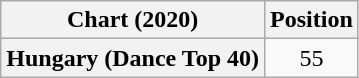<table class="wikitable plainrowheaders" style="text-align:center">
<tr>
<th scope="col">Chart (2020)</th>
<th scope="col">Position</th>
</tr>
<tr>
<th scope="row">Hungary (Dance Top 40)</th>
<td>55</td>
</tr>
</table>
